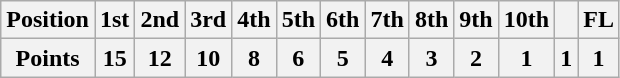<table class="wikitable">
<tr>
<th>Position</th>
<th>1st</th>
<th>2nd</th>
<th>3rd</th>
<th>4th</th>
<th>5th</th>
<th>6th</th>
<th>7th</th>
<th>8th</th>
<th>9th</th>
<th>10th</th>
<th></th>
<th>FL</th>
</tr>
<tr>
<th>Points</th>
<th>15</th>
<th>12</th>
<th>10</th>
<th>8</th>
<th>6</th>
<th>5</th>
<th>4</th>
<th>3</th>
<th>2</th>
<th>1</th>
<th>1</th>
<th>1</th>
</tr>
</table>
